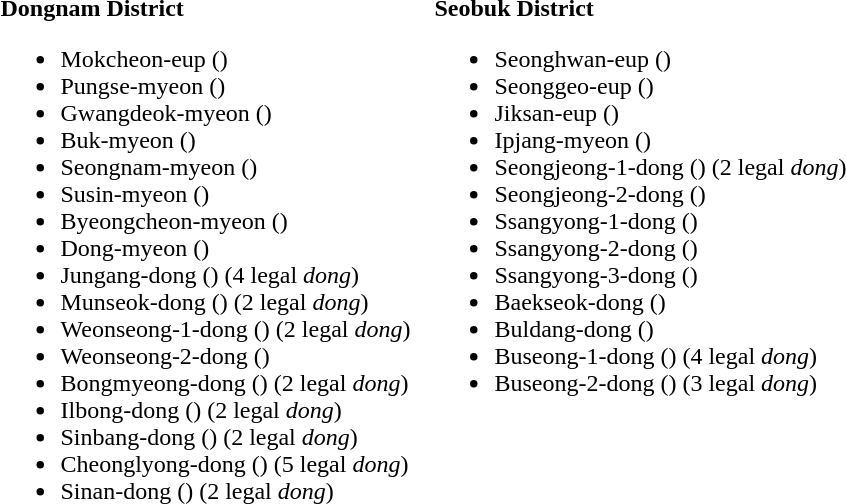<table>
<tr>
<td valign="top"><br><strong>Dongnam District</strong><ul><li>Mokcheon-eup ()</li><li>Pungse-myeon ()</li><li>Gwangdeok-myeon ()</li><li>Buk-myeon ()</li><li>Seongnam-myeon ()</li><li>Susin-myeon ()</li><li>Byeongcheon-myeon ()</li><li>Dong-myeon ()</li><li>Jungang-dong () (4 legal <em>dong</em>)</li><li>Munseok-dong () (2 legal <em>dong</em>)</li><li>Weonseong-1-dong () (2 legal <em>dong</em>)   </li><li>Weonseong-2-dong ()</li><li>Bongmyeong-dong () (2 legal <em>dong</em>)</li><li>Ilbong-dong () (2 legal <em>dong</em>)</li><li>Sinbang-dong () (2 legal <em>dong</em>)</li><li>Cheonglyong-dong () (5 legal <em>dong</em>)</li><li>Sinan-dong () (2 legal <em>dong</em>)</li></ul></td>
<td valign="top"><br><strong>Seobuk District</strong><ul><li>Seonghwan-eup ()</li><li>Seonggeo-eup ()</li><li>Jiksan-eup ()</li><li>Ipjang-myeon ()</li><li>Seongjeong-1-dong () (2 legal <em>dong</em>)</li><li>Seongjeong-2-dong ()</li><li>Ssangyong-1-dong ()</li><li>Ssangyong-2-dong ()</li><li>Ssangyong-3-dong ()</li><li>Baekseok-dong ()</li><li>Buldang-dong ()</li><li>Buseong-1-dong () (4 legal <em>dong</em>)</li><li>Buseong-2-dong () (3 legal <em>dong</em>)</li></ul></td>
</tr>
</table>
